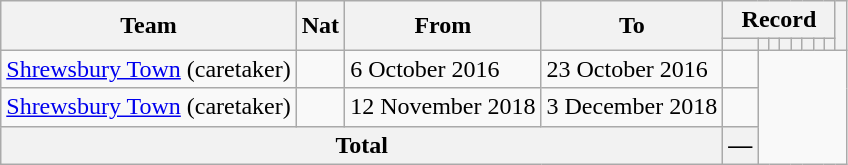<table class="wikitable" style="text-align: center">
<tr>
<th rowspan="2">Team</th>
<th rowspan="2">Nat</th>
<th rowspan="2">From</th>
<th rowspan="2">To</th>
<th colspan="8">Record</th>
<th rowspan=2></th>
</tr>
<tr>
<th></th>
<th></th>
<th></th>
<th></th>
<th></th>
<th></th>
<th></th>
<th></th>
</tr>
<tr>
<td align=left><a href='#'>Shrewsbury Town</a> (caretaker)</td>
<td></td>
<td align=left>6 October 2016</td>
<td align=left>23 October 2016<br></td>
<td></td>
</tr>
<tr>
<td align=left><a href='#'>Shrewsbury Town</a> (caretaker)</td>
<td></td>
<td align=left>12 November 2018</td>
<td align=left>3 December 2018<br></td>
<td></td>
</tr>
<tr>
<th colspan=4>Total<br></th>
<th>—</th>
</tr>
</table>
